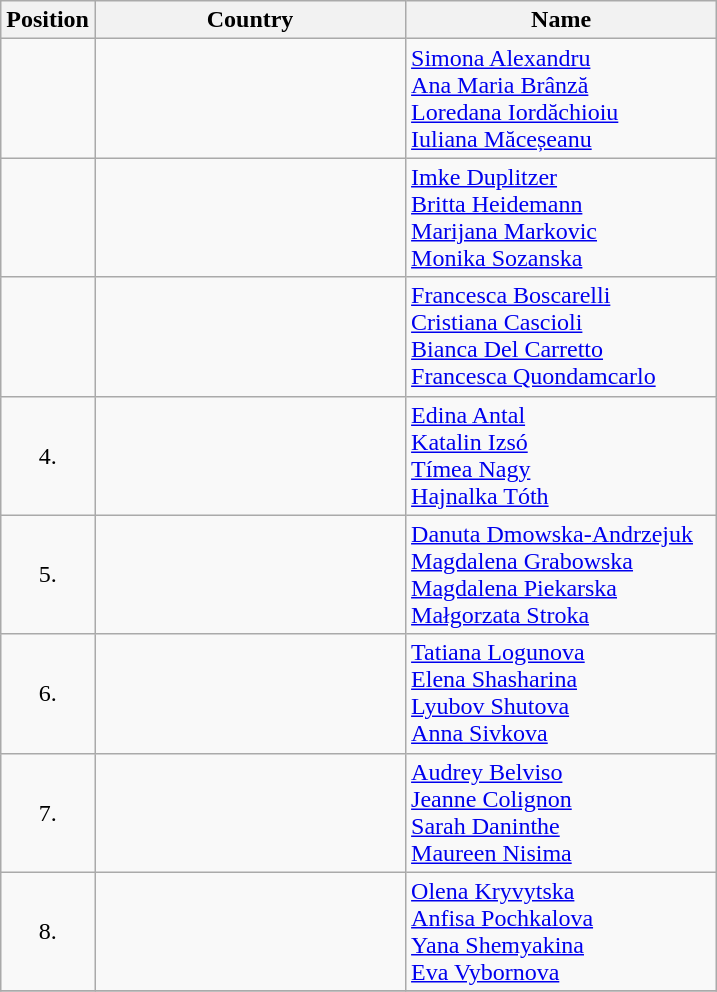<table class="wikitable">
<tr>
<th width="10">Position</th>
<th width="200">Country</th>
<th width="200">Name</th>
</tr>
<tr>
<td align="center"></td>
<td></td>
<td><a href='#'>Simona Alexandru</a><br><a href='#'>Ana Maria Brânză</a><br><a href='#'>Loredana Iordăchioiu</a><br><a href='#'>Iuliana Măceșeanu</a></td>
</tr>
<tr>
<td align="center"></td>
<td></td>
<td><a href='#'>Imke Duplitzer</a><br><a href='#'>Britta Heidemann</a><br><a href='#'>Marijana Markovic</a><br><a href='#'>Monika Sozanska</a></td>
</tr>
<tr>
<td align="center"></td>
<td></td>
<td><a href='#'>Francesca Boscarelli</a><br><a href='#'>Cristiana Cascioli</a><br><a href='#'>Bianca Del Carretto</a><br><a href='#'>Francesca Quondamcarlo</a></td>
</tr>
<tr>
<td align="center">4.</td>
<td></td>
<td><a href='#'>Edina Antal</a><br><a href='#'>Katalin Izsó</a><br><a href='#'>Tímea Nagy</a><br><a href='#'>Hajnalka Tóth</a></td>
</tr>
<tr>
<td align="center">5.</td>
<td></td>
<td><a href='#'>Danuta Dmowska-Andrzejuk</a><br><a href='#'>Magdalena Grabowska</a><br><a href='#'>Magdalena Piekarska</a><br><a href='#'>Małgorzata Stroka</a></td>
</tr>
<tr>
<td align="center">6.</td>
<td></td>
<td><a href='#'>Tatiana Logunova</a><br><a href='#'>Elena Shasharina</a><br><a href='#'>Lyubov Shutova</a><br><a href='#'>Anna Sivkova</a></td>
</tr>
<tr>
<td align="center">7.</td>
<td></td>
<td><a href='#'>Audrey Belviso</a><br><a href='#'>Jeanne Colignon</a><br><a href='#'>Sarah Daninthe</a><br><a href='#'>Maureen Nisima</a></td>
</tr>
<tr>
<td align="center">8.</td>
<td></td>
<td><a href='#'>Olena Kryvytska</a><br><a href='#'>Anfisa Pochkalova</a><br><a href='#'>Yana Shemyakina</a><br><a href='#'>Eva Vybornova</a></td>
</tr>
<tr>
</tr>
</table>
